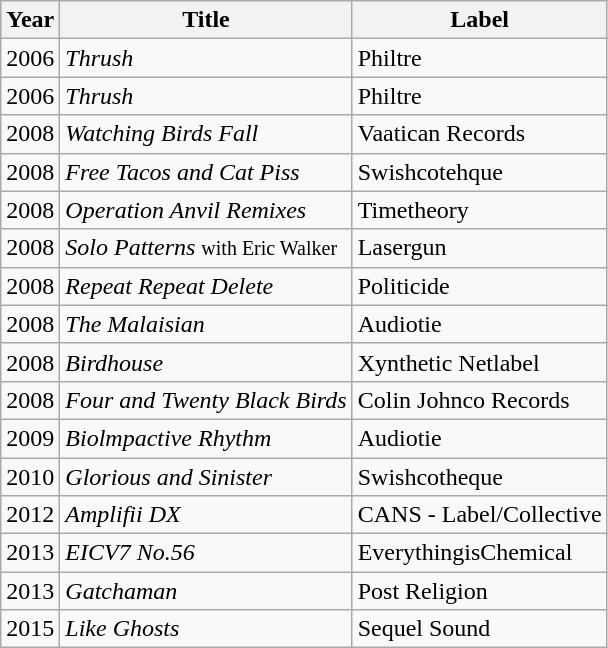<table class="wikitable">
<tr>
<th>Year</th>
<th>Title</th>
<th>Label</th>
</tr>
<tr>
<td>2006</td>
<td><em>Thrush</em></td>
<td>Philtre</td>
</tr>
<tr>
<td>2006</td>
<td><em>Thrush</em></td>
<td>Philtre</td>
</tr>
<tr>
<td>2008</td>
<td><em>Watching Birds Fall</em></td>
<td>Vaatican Records</td>
</tr>
<tr>
<td>2008</td>
<td><em>Free Tacos and Cat Piss</em></td>
<td>Swishcotehque</td>
</tr>
<tr>
<td>2008</td>
<td><em>Operation Anvil Remixes</em></td>
<td>Timetheory</td>
</tr>
<tr>
<td>2008</td>
<td><em>Solo Patterns</em> <small>with Eric Walker</small></td>
<td>Lasergun</td>
</tr>
<tr>
<td>2008</td>
<td><em>Repeat Repeat Delete</em></td>
<td>Politicide</td>
</tr>
<tr>
<td>2008</td>
<td><em>The Malaisian</em></td>
<td>Audiotie</td>
</tr>
<tr>
<td>2008</td>
<td><em>Birdhouse</em></td>
<td>Xynthetic Netlabel</td>
</tr>
<tr>
<td>2008</td>
<td><em>Four and Twenty Black Birds</em></td>
<td>Colin Johnco Records</td>
</tr>
<tr>
<td>2009</td>
<td><em>Biolmpactive Rhythm</em></td>
<td>Audiotie</td>
</tr>
<tr>
<td>2010</td>
<td><em>Glorious and Sinister</em></td>
<td>Swishcotheque</td>
</tr>
<tr>
<td>2012</td>
<td><em>Amplifii DX</em></td>
<td>CANS - Label/Collective</td>
</tr>
<tr>
<td>2013</td>
<td><em>EICV7 No.56</em></td>
<td>EverythingisChemical</td>
</tr>
<tr>
<td>2013</td>
<td><em>Gatchaman</em></td>
<td>Post Religion</td>
</tr>
<tr>
<td>2015</td>
<td><em>Like Ghosts</em></td>
<td>Sequel Sound</td>
</tr>
</table>
